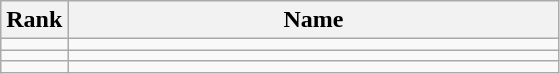<table class="wikitable">
<tr>
<th>Rank</th>
<th style="width: 20em">Name</th>
</tr>
<tr>
<td align="center"></td>
<td></td>
</tr>
<tr>
<td align="center"></td>
<td></td>
</tr>
<tr>
<td align="center"></td>
<td></td>
</tr>
</table>
